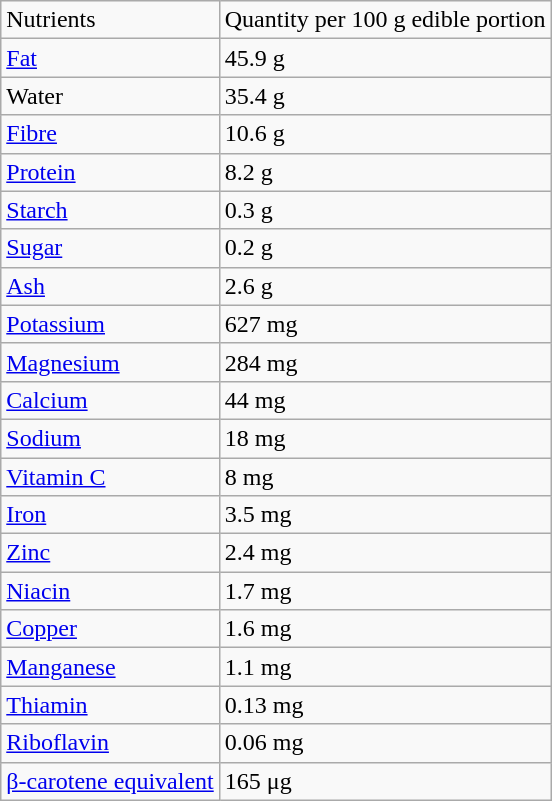<table class="wikitable">
<tr>
<td>Nutrients</td>
<td>Quantity per 100 g edible portion</td>
</tr>
<tr>
<td><a href='#'>Fat</a></td>
<td>45.9 g</td>
</tr>
<tr>
<td>Water</td>
<td>35.4 g</td>
</tr>
<tr>
<td><a href='#'>Fibre</a></td>
<td>10.6 g</td>
</tr>
<tr>
<td><a href='#'>Protein</a></td>
<td>8.2 g</td>
</tr>
<tr>
<td><a href='#'>Starch</a></td>
<td>0.3 g</td>
</tr>
<tr>
<td><a href='#'>Sugar</a></td>
<td>0.2 g</td>
</tr>
<tr>
<td><a href='#'>Ash</a></td>
<td>2.6 g</td>
</tr>
<tr>
<td><a href='#'>Potassium</a></td>
<td>627 mg</td>
</tr>
<tr>
<td><a href='#'>Magnesium</a></td>
<td>284 mg</td>
</tr>
<tr>
<td><a href='#'>Calcium</a></td>
<td>44 mg</td>
</tr>
<tr>
<td><a href='#'>Sodium</a></td>
<td>18 mg</td>
</tr>
<tr>
<td><a href='#'>Vitamin C</a></td>
<td>8 mg</td>
</tr>
<tr>
<td><a href='#'>Iron</a></td>
<td>3.5 mg</td>
</tr>
<tr>
<td><a href='#'>Zinc</a></td>
<td>2.4 mg</td>
</tr>
<tr>
<td><a href='#'>Niacin</a></td>
<td>1.7 mg</td>
</tr>
<tr>
<td><a href='#'>Copper</a></td>
<td>1.6 mg</td>
</tr>
<tr>
<td><a href='#'>Manganese</a></td>
<td>1.1 mg</td>
</tr>
<tr>
<td><a href='#'>Thiamin</a></td>
<td>0.13 mg</td>
</tr>
<tr>
<td><a href='#'>Riboflavin</a></td>
<td>0.06 mg</td>
</tr>
<tr>
<td><a href='#'>β-carotene equivalent</a></td>
<td>165 μg</td>
</tr>
</table>
